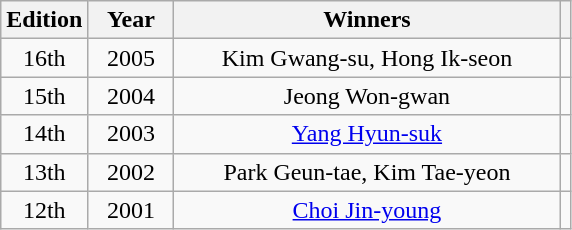<table class="wikitable" style="text-align: center">
<tr>
<th width="50">Edition</th>
<th width="50">Year</th>
<th width="250">Winners</th>
<th></th>
</tr>
<tr>
<td>16th</td>
<td>2005</td>
<td>Kim Gwang-su, Hong Ik-seon</td>
<td></td>
</tr>
<tr>
<td>15th</td>
<td>2004</td>
<td>Jeong Won-gwan</td>
<td></td>
</tr>
<tr>
<td>14th</td>
<td>2003</td>
<td><a href='#'>Yang Hyun-suk</a></td>
<td></td>
</tr>
<tr>
<td>13th</td>
<td>2002</td>
<td>Park Geun-tae, Kim Tae-yeon</td>
<td></td>
</tr>
<tr>
<td>12th</td>
<td>2001</td>
<td><a href='#'>Choi Jin-young</a></td>
<td></td>
</tr>
</table>
